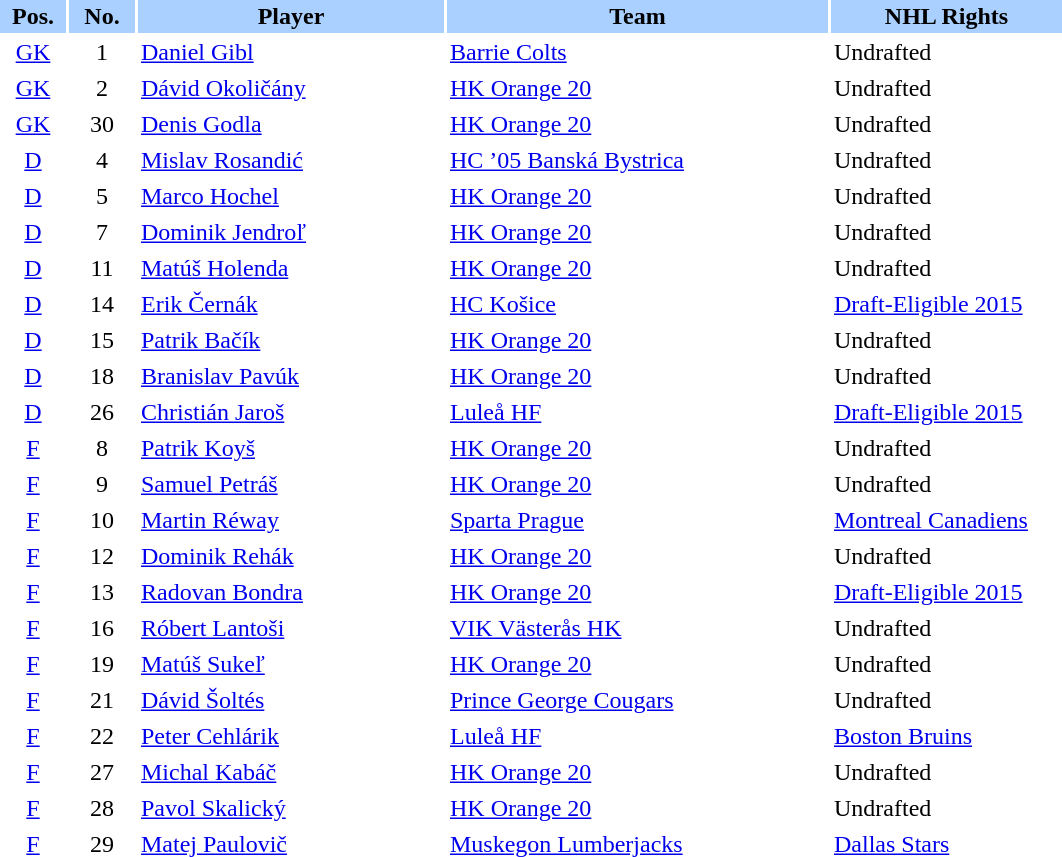<table border="0" cellspacing="2" cellpadding="2">
<tr bgcolor=AAD0FF>
<th width=40>Pos.</th>
<th width=40>No.</th>
<th width=200>Player</th>
<th width=250>Team</th>
<th width=150>NHL Rights</th>
</tr>
<tr>
<td style="text-align:center;"><a href='#'>GK</a></td>
<td style="text-align:center;">1</td>
<td><a href='#'>Daniel Gibl</a></td>
<td> <a href='#'>Barrie Colts</a></td>
<td>Undrafted</td>
</tr>
<tr>
<td style="text-align:center;"><a href='#'>GK</a></td>
<td style="text-align:center;">2</td>
<td><a href='#'>Dávid Okoličány</a></td>
<td> <a href='#'>HK Orange 20</a></td>
<td>Undrafted</td>
</tr>
<tr>
<td style="text-align:center;"><a href='#'>GK</a></td>
<td style="text-align:center;">30</td>
<td><a href='#'>Denis Godla</a></td>
<td> <a href='#'>HK Orange 20</a></td>
<td>Undrafted</td>
</tr>
<tr>
<td style="text-align:center;"><a href='#'>D</a></td>
<td style="text-align:center;">4</td>
<td><a href='#'>Mislav Rosandić</a></td>
<td> <a href='#'>HC ’05 Banská Bystrica</a></td>
<td>Undrafted</td>
</tr>
<tr>
<td style="text-align:center;"><a href='#'>D</a></td>
<td style="text-align:center;">5</td>
<td><a href='#'>Marco Hochel</a></td>
<td> <a href='#'>HK Orange 20</a></td>
<td>Undrafted</td>
</tr>
<tr>
<td style="text-align:center;"><a href='#'>D</a></td>
<td style="text-align:center;">7</td>
<td><a href='#'>Dominik Jendroľ</a></td>
<td> <a href='#'>HK Orange 20</a></td>
<td>Undrafted</td>
</tr>
<tr>
<td style="text-align:center;"><a href='#'>D</a></td>
<td style="text-align:center;">11</td>
<td><a href='#'>Matúš Holenda</a></td>
<td> <a href='#'>HK Orange 20</a></td>
<td>Undrafted</td>
</tr>
<tr>
<td style="text-align:center;"><a href='#'>D</a></td>
<td style="text-align:center;">14</td>
<td><a href='#'>Erik Černák</a></td>
<td> <a href='#'>HC Košice</a></td>
<td><a href='#'>Draft-Eligible 2015</a></td>
</tr>
<tr>
<td style="text-align:center;"><a href='#'>D</a></td>
<td style="text-align:center;">15</td>
<td><a href='#'>Patrik Bačík</a></td>
<td> <a href='#'>HK Orange 20</a></td>
<td>Undrafted</td>
</tr>
<tr>
<td style="text-align:center;"><a href='#'>D</a></td>
<td style="text-align:center;">18</td>
<td><a href='#'>Branislav Pavúk</a></td>
<td> <a href='#'>HK Orange 20</a></td>
<td>Undrafted</td>
</tr>
<tr>
<td style="text-align:center;"><a href='#'>D</a></td>
<td style="text-align:center;">26</td>
<td><a href='#'>Christián Jaroš</a></td>
<td> <a href='#'>Luleå HF</a></td>
<td><a href='#'>Draft-Eligible 2015</a></td>
</tr>
<tr>
<td style="text-align:center;"><a href='#'>F</a></td>
<td style="text-align:center;">8</td>
<td><a href='#'>Patrik Koyš</a></td>
<td> <a href='#'>HK Orange 20</a></td>
<td>Undrafted</td>
</tr>
<tr>
<td style="text-align:center;"><a href='#'>F</a></td>
<td style="text-align:center;">9</td>
<td><a href='#'>Samuel Petráš</a></td>
<td> <a href='#'>HK Orange 20</a></td>
<td>Undrafted</td>
</tr>
<tr>
<td style="text-align:center;"><a href='#'>F</a></td>
<td style="text-align:center;">10</td>
<td><a href='#'>Martin Réway</a></td>
<td> <a href='#'>Sparta Prague</a></td>
<td><a href='#'>Montreal Canadiens</a></td>
</tr>
<tr>
<td style="text-align:center;"><a href='#'>F</a></td>
<td style="text-align:center;">12</td>
<td><a href='#'>Dominik Rehák</a></td>
<td> <a href='#'>HK Orange 20</a></td>
<td>Undrafted</td>
</tr>
<tr>
<td style="text-align:center;"><a href='#'>F</a></td>
<td style="text-align:center;">13</td>
<td><a href='#'>Radovan Bondra</a></td>
<td> <a href='#'>HK Orange 20</a></td>
<td><a href='#'>Draft-Eligible 2015</a></td>
</tr>
<tr>
<td style="text-align:center;"><a href='#'>F</a></td>
<td style="text-align:center;">16</td>
<td><a href='#'>Róbert Lantoši</a></td>
<td> <a href='#'>VIK Västerås HK</a></td>
<td>Undrafted</td>
</tr>
<tr>
<td style="text-align:center;"><a href='#'>F</a></td>
<td style="text-align:center;">19</td>
<td><a href='#'>Matúš Sukeľ</a></td>
<td> <a href='#'>HK Orange 20</a></td>
<td>Undrafted</td>
</tr>
<tr>
<td style="text-align:center;"><a href='#'>F</a></td>
<td style="text-align:center;">21</td>
<td><a href='#'>Dávid Šoltés</a></td>
<td> <a href='#'>Prince George Cougars</a></td>
<td>Undrafted</td>
</tr>
<tr>
<td style="text-align:center;"><a href='#'>F</a></td>
<td style="text-align:center;">22</td>
<td><a href='#'>Peter Cehlárik</a></td>
<td> <a href='#'>Luleå HF</a></td>
<td><a href='#'>Boston Bruins</a></td>
</tr>
<tr>
<td style="text-align:center;"><a href='#'>F</a></td>
<td style="text-align:center;">27</td>
<td><a href='#'>Michal Kabáč</a></td>
<td> <a href='#'>HK Orange 20</a></td>
<td>Undrafted</td>
</tr>
<tr>
<td style="text-align:center;"><a href='#'>F</a></td>
<td style="text-align:center;">28</td>
<td><a href='#'>Pavol Skalický</a></td>
<td> <a href='#'>HK Orange 20</a></td>
<td>Undrafted</td>
</tr>
<tr>
<td style="text-align:center;"><a href='#'>F</a></td>
<td style="text-align:center;">29</td>
<td><a href='#'>Matej Paulovič</a></td>
<td> <a href='#'>Muskegon Lumberjacks</a></td>
<td><a href='#'>Dallas Stars</a></td>
</tr>
</table>
